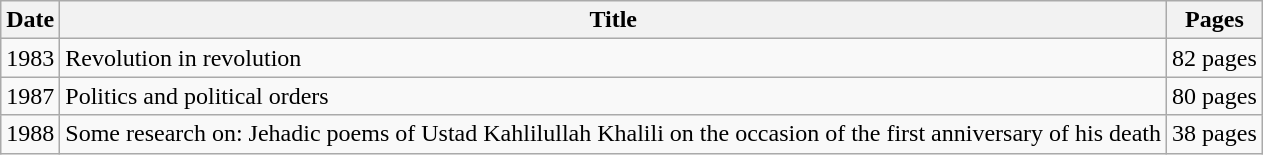<table class="wikitable sortable">
<tr>
<th>Date</th>
<th>Title</th>
<th>Pages</th>
</tr>
<tr>
<td>1983</td>
<td>Revolution in revolution</td>
<td>82 pages</td>
</tr>
<tr>
<td>1987</td>
<td>Politics and political orders</td>
<td>80 pages</td>
</tr>
<tr>
<td>1988</td>
<td>Some research on: Jehadic poems of Ustad Kahlilullah Khalili on the occasion of the first anniversary of his death</td>
<td>38 pages</td>
</tr>
</table>
